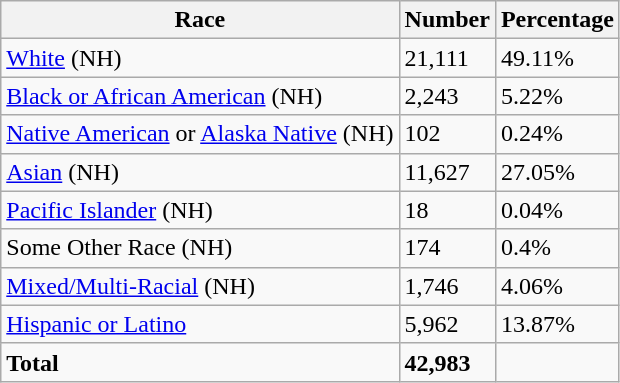<table class="wikitable">
<tr>
<th>Race</th>
<th>Number</th>
<th>Percentage</th>
</tr>
<tr>
<td><a href='#'>White</a> (NH)</td>
<td>21,111</td>
<td>49.11%</td>
</tr>
<tr>
<td><a href='#'>Black or African American</a> (NH)</td>
<td>2,243</td>
<td>5.22%</td>
</tr>
<tr>
<td><a href='#'>Native American</a> or <a href='#'>Alaska Native</a> (NH)</td>
<td>102</td>
<td>0.24%</td>
</tr>
<tr>
<td><a href='#'>Asian</a> (NH)</td>
<td>11,627</td>
<td>27.05%</td>
</tr>
<tr>
<td><a href='#'>Pacific Islander</a> (NH)</td>
<td>18</td>
<td>0.04%</td>
</tr>
<tr>
<td>Some Other Race (NH)</td>
<td>174</td>
<td>0.4%</td>
</tr>
<tr>
<td><a href='#'>Mixed/Multi-Racial</a> (NH)</td>
<td>1,746</td>
<td>4.06%</td>
</tr>
<tr>
<td><a href='#'>Hispanic or Latino</a></td>
<td>5,962</td>
<td>13.87%</td>
</tr>
<tr>
<td><strong>Total</strong></td>
<td><strong>42,983</strong></td>
<td></td>
</tr>
</table>
